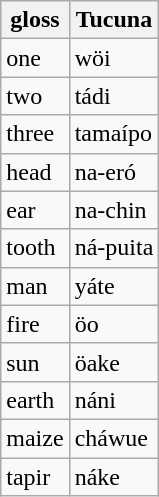<table class="wikitable sortable">
<tr>
<th>gloss</th>
<th>Tucuna</th>
</tr>
<tr>
<td>one</td>
<td>wöi</td>
</tr>
<tr>
<td>two</td>
<td>tádi</td>
</tr>
<tr>
<td>three</td>
<td>tamaípo</td>
</tr>
<tr>
<td>head</td>
<td>na-eró</td>
</tr>
<tr>
<td>ear</td>
<td>na-chin</td>
</tr>
<tr>
<td>tooth</td>
<td>ná-puita</td>
</tr>
<tr>
<td>man</td>
<td>yáte</td>
</tr>
<tr>
<td>fire</td>
<td>öo</td>
</tr>
<tr>
<td>sun</td>
<td>öake</td>
</tr>
<tr>
<td>earth</td>
<td>náni</td>
</tr>
<tr>
<td>maize</td>
<td>cháwue</td>
</tr>
<tr>
<td>tapir</td>
<td>náke</td>
</tr>
</table>
